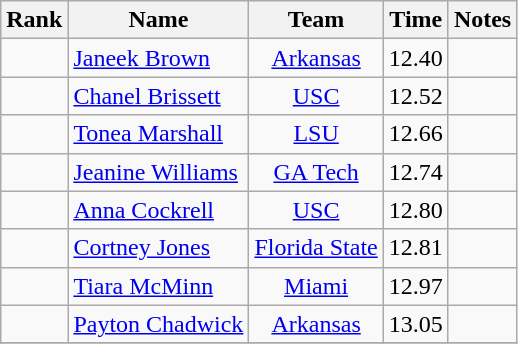<table class="wikitable sortable" style="text-align:center">
<tr>
<th>Rank</th>
<th>Name</th>
<th>Team</th>
<th>Time</th>
<th>Notes</th>
</tr>
<tr>
<td></td>
<td align=left> <a href='#'>Janeek Brown</a></td>
<td><a href='#'>Arkansas</a></td>
<td>12.40</td>
<td></td>
</tr>
<tr>
<td></td>
<td align=left> <a href='#'>Chanel Brissett</a></td>
<td><a href='#'>USC</a></td>
<td>12.52</td>
<td></td>
</tr>
<tr>
<td></td>
<td align=left> <a href='#'>Tonea Marshall</a></td>
<td><a href='#'>LSU</a></td>
<td>12.66</td>
<td></td>
</tr>
<tr>
<td></td>
<td align=left> <a href='#'>Jeanine Williams</a></td>
<td><a href='#'>GA Tech</a></td>
<td>12.74</td>
<td></td>
</tr>
<tr>
<td></td>
<td align=left> <a href='#'>Anna Cockrell</a></td>
<td><a href='#'>USC</a></td>
<td>12.80</td>
<td></td>
</tr>
<tr>
<td></td>
<td align=left> <a href='#'>Cortney Jones</a></td>
<td><a href='#'>Florida State</a></td>
<td>12.81</td>
<td></td>
</tr>
<tr>
<td></td>
<td align=left> <a href='#'>Tiara McMinn</a></td>
<td><a href='#'>Miami</a></td>
<td>12.97</td>
<td></td>
</tr>
<tr>
<td></td>
<td align=left> <a href='#'>Payton Chadwick</a></td>
<td><a href='#'>Arkansas</a></td>
<td>13.05</td>
<td></td>
</tr>
<tr>
</tr>
</table>
